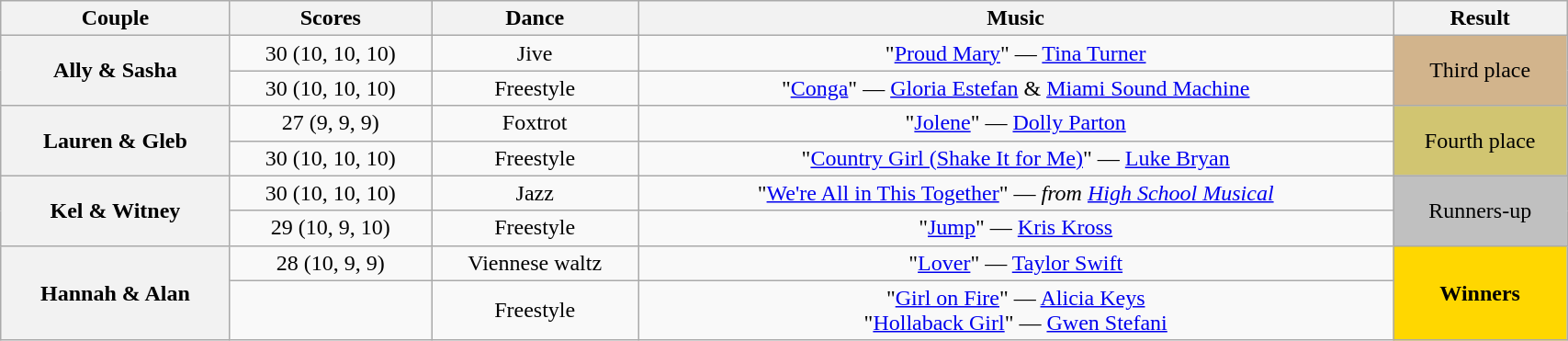<table class="wikitable sortable" style="text-align:center; width: 90%">
<tr>
<th scope="col">Couple</th>
<th scope="col">Scores</th>
<th scope="col" class="unsortable">Dance</th>
<th scope="col" class="unsortable">Music</th>
<th scope="col" class="unsortable">Result</th>
</tr>
<tr>
<th scope="row" rowspan="2">Ally & Sasha</th>
<td>30 (10, 10, 10)</td>
<td>Jive</td>
<td>"<a href='#'>Proud Mary</a>" — <a href='#'>Tina Turner</a></td>
<td rowspan="2" bgcolor=tan>Third place</td>
</tr>
<tr>
<td>30 (10, 10, 10)</td>
<td>Freestyle</td>
<td>"<a href='#'>Conga</a>" — <a href='#'>Gloria Estefan</a> & <a href='#'>Miami Sound Machine</a></td>
</tr>
<tr>
<th scope="row" rowspan="2">Lauren & Gleb</th>
<td>27 (9, 9, 9)</td>
<td>Foxtrot</td>
<td>"<a href='#'>Jolene</a>" — <a href='#'>Dolly Parton</a></td>
<td rowspan="2" bgcolor=d1c571>Fourth place</td>
</tr>
<tr>
<td>30 (10, 10, 10)</td>
<td>Freestyle</td>
<td>"<a href='#'>Country Girl (Shake It for Me)</a>" — <a href='#'>Luke Bryan</a></td>
</tr>
<tr>
<th scope="row" rowspan="2">Kel & Witney</th>
<td>30 (10, 10, 10)</td>
<td>Jazz</td>
<td>"<a href='#'>We're All in This Together</a>" — <em>from <a href='#'>High School Musical</a></em></td>
<td rowspan="2" bgcolor=silver>Runners-up</td>
</tr>
<tr>
<td>29 (10, 9, 10)</td>
<td>Freestyle</td>
<td>"<a href='#'>Jump</a>" — <a href='#'>Kris Kross</a></td>
</tr>
<tr>
<th scope="row" rowspan="2">Hannah & Alan</th>
<td>28 (10, 9, 9)</td>
<td>Viennese waltz</td>
<td>"<a href='#'>Lover</a>" — <a href='#'>Taylor Swift</a></td>
<td rowspan="2" bgcolor=gold><strong>Winners</strong></td>
</tr>
<tr>
<td></td>
<td>Freestyle</td>
<td>"<a href='#'>Girl on Fire</a>" — <a href='#'>Alicia Keys</a><br>"<a href='#'>Hollaback Girl</a>" — <a href='#'>Gwen Stefani</a></td>
</tr>
</table>
